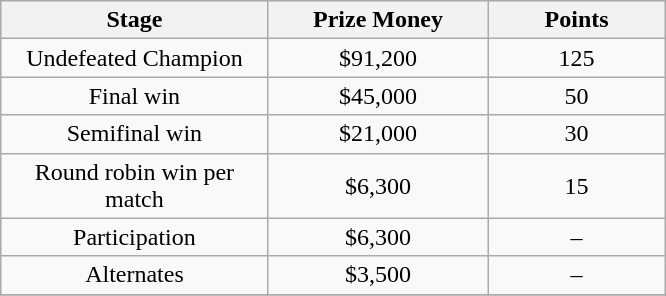<table class=wikitable style="text-align:center; margin:1em auto;">
<tr bgcolor="#d1e4fd">
<th width="170">Stage</th>
<th width="140">Prize Money</th>
<th width="110">Points</th>
</tr>
<tr align="center">
<td>Undefeated Champion</td>
<td>$91,200</td>
<td>125</td>
</tr>
<tr align="center">
<td>Final win</td>
<td>$45,000</td>
<td>50</td>
</tr>
<tr align="center">
<td>Semifinal win</td>
<td>$21,000</td>
<td>30</td>
</tr>
<tr align="center">
<td>Round robin win per match</td>
<td>$6,300</td>
<td>15</td>
</tr>
<tr align="center">
<td>Participation</td>
<td>$6,300</td>
<td>–</td>
</tr>
<tr align="center">
<td>Alternates</td>
<td>$3,500</td>
<td>–</td>
</tr>
<tr>
</tr>
</table>
